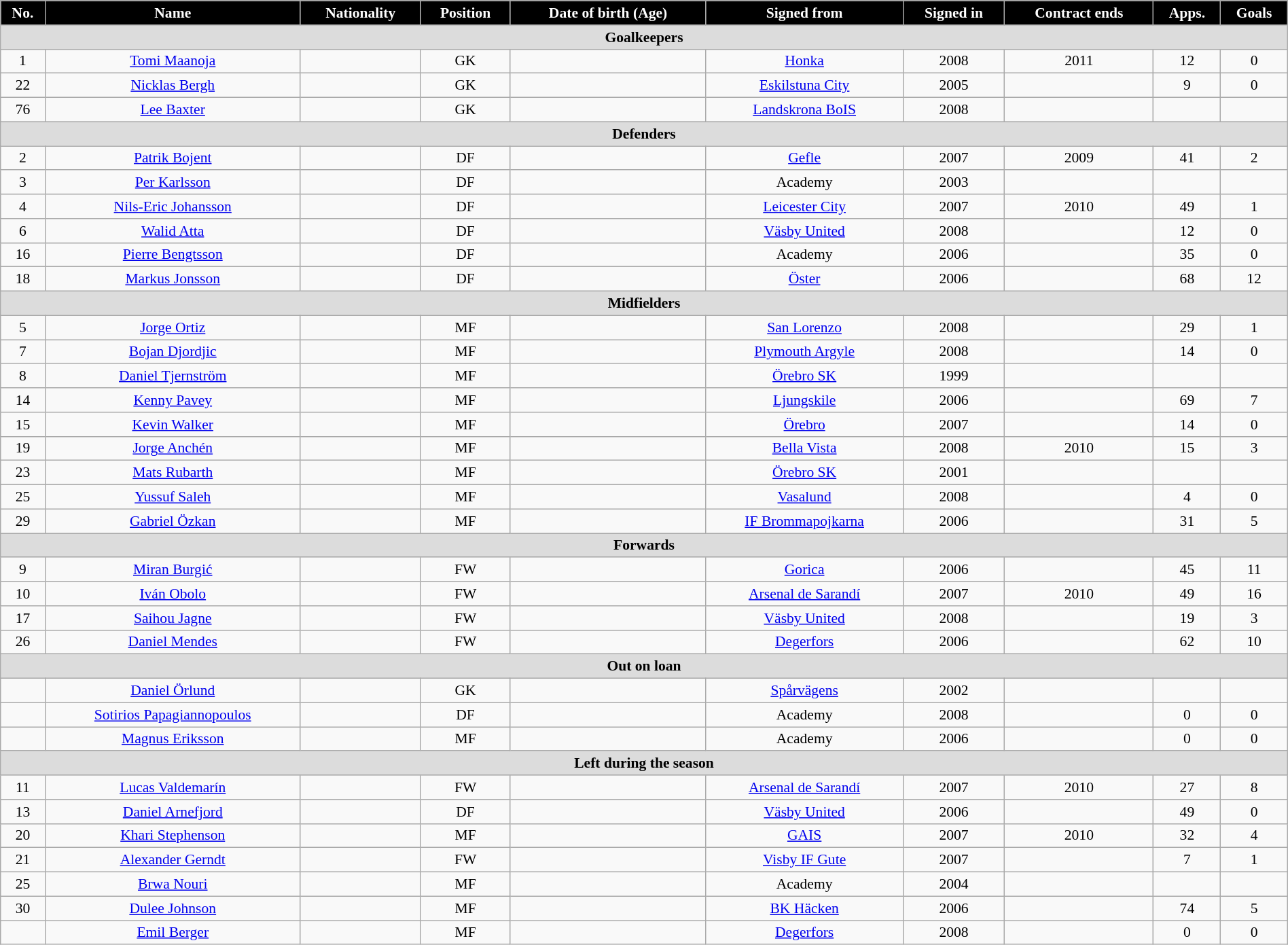<table class="wikitable"  style="text-align:center; font-size:90%; width:100%;">
<tr>
<th style="background:#000000; color:white; text-align:center;">No.</th>
<th style="background:#000000; color:white; text-align:center;">Name</th>
<th style="background:#000000; color:white; text-align:center;">Nationality</th>
<th style="background:#000000; color:white; text-align:center;">Position</th>
<th style="background:#000000; color:white; text-align:center;">Date of birth (Age)</th>
<th style="background:#000000; color:white; text-align:center;">Signed from</th>
<th style="background:#000000; color:white; text-align:center;">Signed in</th>
<th style="background:#000000; color:white; text-align:center;">Contract ends</th>
<th style="background:#000000; color:white; text-align:center;">Apps.</th>
<th style="background:#000000; color:white; text-align:center;">Goals</th>
</tr>
<tr>
<th colspan="11"  style="background:#dcdcdc; text-align:center;">Goalkeepers</th>
</tr>
<tr>
<td>1</td>
<td><a href='#'>Tomi Maanoja</a></td>
<td></td>
<td>GK</td>
<td></td>
<td><a href='#'>Honka</a></td>
<td>2008</td>
<td>2011</td>
<td>12</td>
<td>0</td>
</tr>
<tr>
<td>22</td>
<td><a href='#'>Nicklas Bergh</a></td>
<td></td>
<td>GK</td>
<td></td>
<td><a href='#'>Eskilstuna City</a></td>
<td>2005</td>
<td></td>
<td>9</td>
<td>0</td>
</tr>
<tr>
<td>76</td>
<td><a href='#'>Lee Baxter</a></td>
<td></td>
<td>GK</td>
<td></td>
<td><a href='#'>Landskrona BoIS</a></td>
<td>2008</td>
<td></td>
<td></td>
<td></td>
</tr>
<tr>
<th colspan="11"  style="background:#dcdcdc; text-align:center;">Defenders</th>
</tr>
<tr>
<td>2</td>
<td><a href='#'>Patrik Bojent</a></td>
<td></td>
<td>DF</td>
<td></td>
<td><a href='#'>Gefle</a></td>
<td>2007</td>
<td>2009</td>
<td>41</td>
<td>2</td>
</tr>
<tr>
<td>3</td>
<td><a href='#'>Per Karlsson</a></td>
<td></td>
<td>DF</td>
<td></td>
<td>Academy</td>
<td>2003</td>
<td></td>
<td></td>
<td></td>
</tr>
<tr>
<td>4</td>
<td><a href='#'>Nils-Eric Johansson</a></td>
<td></td>
<td>DF</td>
<td></td>
<td><a href='#'>Leicester City</a></td>
<td>2007</td>
<td>2010</td>
<td>49</td>
<td>1</td>
</tr>
<tr>
<td>6</td>
<td><a href='#'>Walid Atta</a></td>
<td></td>
<td>DF</td>
<td></td>
<td><a href='#'>Väsby United</a></td>
<td>2008</td>
<td></td>
<td>12</td>
<td>0</td>
</tr>
<tr>
<td>16</td>
<td><a href='#'>Pierre Bengtsson</a></td>
<td></td>
<td>DF</td>
<td></td>
<td>Academy</td>
<td>2006</td>
<td></td>
<td>35</td>
<td>0</td>
</tr>
<tr>
<td>18</td>
<td><a href='#'>Markus Jonsson</a></td>
<td></td>
<td>DF</td>
<td></td>
<td><a href='#'>Öster</a></td>
<td>2006</td>
<td></td>
<td>68</td>
<td>12</td>
</tr>
<tr>
<th colspan="11"  style="background:#dcdcdc; text-align:center;">Midfielders</th>
</tr>
<tr>
<td>5</td>
<td><a href='#'>Jorge Ortiz</a></td>
<td></td>
<td>MF</td>
<td></td>
<td><a href='#'>San Lorenzo</a></td>
<td>2008</td>
<td></td>
<td>29</td>
<td>1</td>
</tr>
<tr>
<td>7</td>
<td><a href='#'>Bojan Djordjic</a></td>
<td></td>
<td>MF</td>
<td></td>
<td><a href='#'>Plymouth Argyle</a></td>
<td>2008</td>
<td></td>
<td>14</td>
<td>0</td>
</tr>
<tr>
<td>8</td>
<td><a href='#'>Daniel Tjernström</a></td>
<td></td>
<td>MF</td>
<td></td>
<td><a href='#'>Örebro SK</a></td>
<td>1999</td>
<td></td>
<td></td>
<td></td>
</tr>
<tr>
<td>14</td>
<td><a href='#'>Kenny Pavey</a></td>
<td></td>
<td>MF</td>
<td></td>
<td><a href='#'>Ljungskile</a></td>
<td>2006</td>
<td></td>
<td>69</td>
<td>7</td>
</tr>
<tr>
<td>15</td>
<td><a href='#'>Kevin Walker</a></td>
<td></td>
<td>MF</td>
<td></td>
<td><a href='#'>Örebro</a></td>
<td>2007</td>
<td></td>
<td>14</td>
<td>0</td>
</tr>
<tr>
<td>19</td>
<td><a href='#'>Jorge Anchén</a></td>
<td></td>
<td>MF</td>
<td></td>
<td><a href='#'>Bella Vista</a></td>
<td>2008</td>
<td>2010</td>
<td>15</td>
<td>3</td>
</tr>
<tr>
<td>23</td>
<td><a href='#'>Mats Rubarth</a></td>
<td></td>
<td>MF</td>
<td></td>
<td><a href='#'>Örebro SK</a></td>
<td>2001</td>
<td></td>
<td></td>
<td></td>
</tr>
<tr>
<td>25</td>
<td><a href='#'>Yussuf Saleh</a></td>
<td></td>
<td>MF</td>
<td></td>
<td><a href='#'>Vasalund</a></td>
<td>2008</td>
<td></td>
<td>4</td>
<td>0</td>
</tr>
<tr>
<td>29</td>
<td><a href='#'>Gabriel Özkan</a></td>
<td></td>
<td>MF</td>
<td></td>
<td><a href='#'>IF Brommapojkarna</a></td>
<td>2006</td>
<td></td>
<td>31</td>
<td>5</td>
</tr>
<tr>
<th colspan="11"  style="background:#dcdcdc; text-align:center;">Forwards</th>
</tr>
<tr>
<td>9</td>
<td><a href='#'>Miran Burgić</a></td>
<td></td>
<td>FW</td>
<td></td>
<td><a href='#'>Gorica</a></td>
<td>2006</td>
<td></td>
<td>45</td>
<td>11</td>
</tr>
<tr>
<td>10</td>
<td><a href='#'>Iván Obolo</a></td>
<td></td>
<td>FW</td>
<td></td>
<td><a href='#'>Arsenal de Sarandí</a></td>
<td>2007</td>
<td>2010</td>
<td>49</td>
<td>16</td>
</tr>
<tr>
<td>17</td>
<td><a href='#'>Saihou Jagne</a></td>
<td></td>
<td>FW</td>
<td></td>
<td><a href='#'>Väsby United</a></td>
<td>2008</td>
<td></td>
<td>19</td>
<td>3</td>
</tr>
<tr>
<td>26</td>
<td><a href='#'>Daniel Mendes</a></td>
<td></td>
<td>FW</td>
<td></td>
<td><a href='#'>Degerfors</a></td>
<td>2006</td>
<td></td>
<td>62</td>
<td>10</td>
</tr>
<tr>
<th colspan="11"  style="background:#dcdcdc; text-align:center;">Out on loan</th>
</tr>
<tr>
<td></td>
<td><a href='#'>Daniel Örlund</a></td>
<td></td>
<td>GK</td>
<td></td>
<td><a href='#'>Spårvägens</a></td>
<td>2002</td>
<td></td>
<td></td>
<td></td>
</tr>
<tr>
<td></td>
<td><a href='#'>Sotirios Papagiannopoulos</a></td>
<td></td>
<td>DF</td>
<td></td>
<td>Academy</td>
<td>2008</td>
<td></td>
<td>0</td>
<td>0</td>
</tr>
<tr>
<td></td>
<td><a href='#'>Magnus Eriksson</a></td>
<td></td>
<td>MF</td>
<td></td>
<td>Academy</td>
<td>2006</td>
<td></td>
<td>0</td>
<td>0</td>
</tr>
<tr>
<th colspan="11"  style="background:#dcdcdc; text-align:center;">Left during the season</th>
</tr>
<tr>
<td>11</td>
<td><a href='#'>Lucas Valdemarín</a></td>
<td></td>
<td>FW</td>
<td></td>
<td><a href='#'>Arsenal de Sarandí</a></td>
<td>2007</td>
<td>2010</td>
<td>27</td>
<td>8</td>
</tr>
<tr>
<td>13</td>
<td><a href='#'>Daniel Arnefjord</a></td>
<td></td>
<td>DF</td>
<td></td>
<td><a href='#'>Väsby United</a></td>
<td>2006</td>
<td></td>
<td>49</td>
<td>0</td>
</tr>
<tr>
<td>20</td>
<td><a href='#'>Khari Stephenson</a></td>
<td></td>
<td>MF</td>
<td></td>
<td><a href='#'>GAIS</a></td>
<td>2007</td>
<td>2010</td>
<td>32</td>
<td>4</td>
</tr>
<tr>
<td>21</td>
<td><a href='#'>Alexander Gerndt</a></td>
<td></td>
<td>FW</td>
<td></td>
<td><a href='#'>Visby IF Gute</a></td>
<td>2007</td>
<td></td>
<td>7</td>
<td>1</td>
</tr>
<tr>
<td>25</td>
<td><a href='#'>Brwa Nouri</a></td>
<td></td>
<td>MF</td>
<td></td>
<td>Academy</td>
<td>2004</td>
<td></td>
<td></td>
<td></td>
</tr>
<tr>
<td>30</td>
<td><a href='#'>Dulee Johnson</a></td>
<td></td>
<td>MF</td>
<td></td>
<td><a href='#'>BK Häcken</a></td>
<td>2006</td>
<td></td>
<td>74</td>
<td>5</td>
</tr>
<tr>
<td></td>
<td><a href='#'>Emil Berger</a></td>
<td></td>
<td>MF</td>
<td></td>
<td><a href='#'>Degerfors</a></td>
<td>2008</td>
<td></td>
<td>0</td>
<td>0</td>
</tr>
</table>
